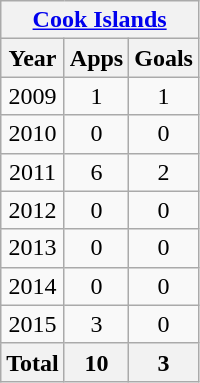<table class="wikitable" style="text-align:center">
<tr>
<th colspan=3><a href='#'>Cook Islands</a></th>
</tr>
<tr>
<th>Year</th>
<th>Apps</th>
<th>Goals</th>
</tr>
<tr>
<td>2009</td>
<td>1</td>
<td>1</td>
</tr>
<tr>
<td>2010</td>
<td>0</td>
<td>0</td>
</tr>
<tr>
<td>2011</td>
<td>6</td>
<td>2</td>
</tr>
<tr>
<td>2012</td>
<td>0</td>
<td>0</td>
</tr>
<tr>
<td>2013</td>
<td>0</td>
<td>0</td>
</tr>
<tr>
<td>2014</td>
<td>0</td>
<td>0</td>
</tr>
<tr>
<td>2015</td>
<td>3</td>
<td>0</td>
</tr>
<tr>
<th>Total</th>
<th>10</th>
<th>3</th>
</tr>
</table>
